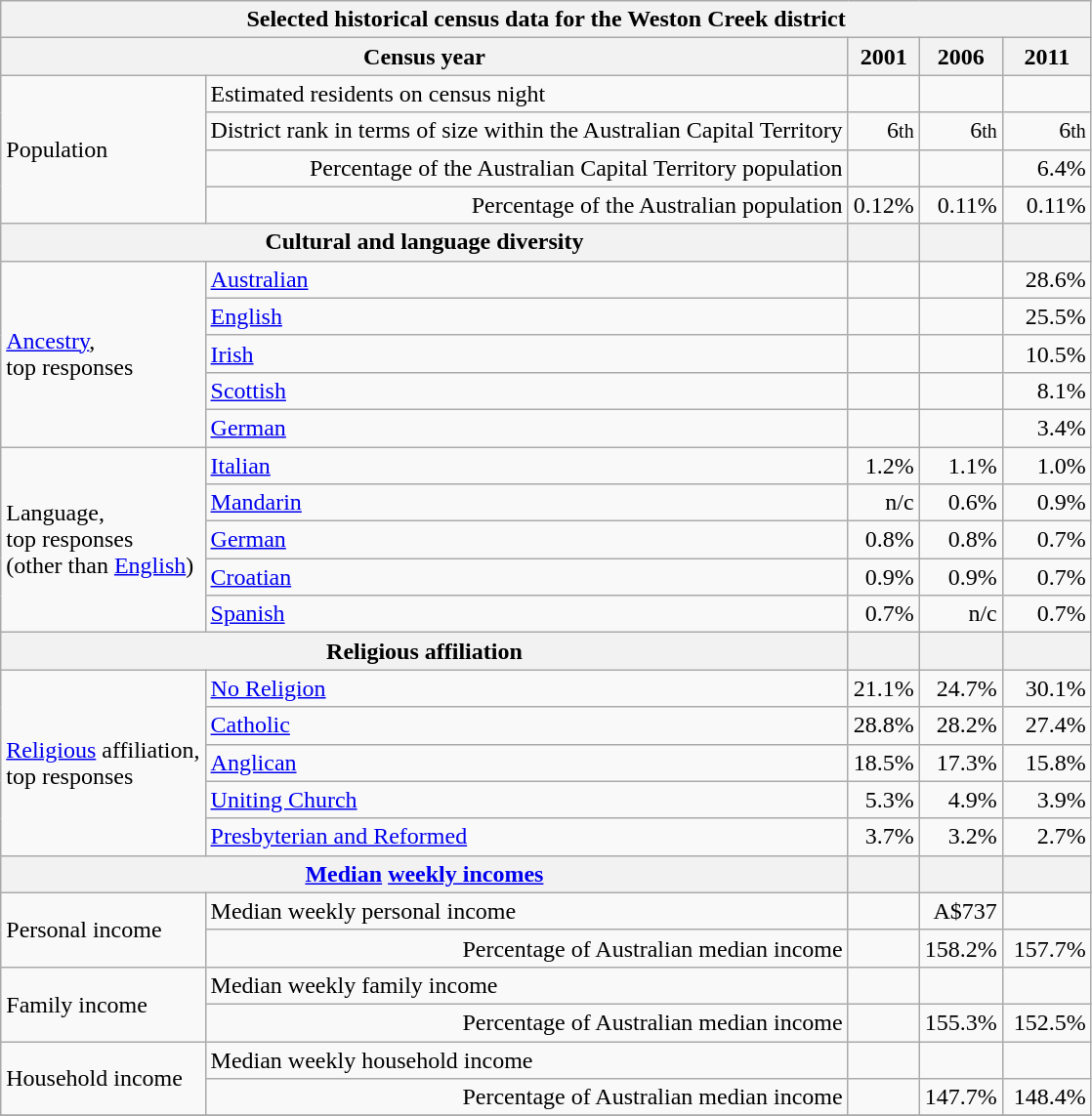<table class="wikitable">
<tr>
<th colspan=6>Selected historical census data for the Weston Creek district</th>
</tr>
<tr>
<th colspan=3>Census year</th>
<th>2001</th>
<th>2006</th>
<th>2011</th>
</tr>
<tr>
<td rowspan=4 colspan="2">Population</td>
<td>Estimated residents on census night</td>
<td align="right"></td>
<td align="right"></td>
<td align="right"></td>
</tr>
<tr>
<td align="right">District rank in terms of size within the Australian Capital Territory</td>
<td align="right">6<small>th</small></td>
<td align="right"> 6<small>th</small></td>
<td align="right"> 6<small>th</small></td>
</tr>
<tr>
<td align="right">Percentage of the Australian Capital Territory population</td>
<td align="right"></td>
<td align="right"></td>
<td align="right">6.4%</td>
</tr>
<tr>
<td align="right">Percentage of the Australian population</td>
<td align="right">0.12%</td>
<td align="right"> 0.11%</td>
<td align="right"> 0.11%</td>
</tr>
<tr>
<th colspan=3>Cultural and language diversity</th>
<th></th>
<th></th>
<th></th>
</tr>
<tr>
<td rowspan=5 colspan=2><a href='#'>Ancestry</a>,<br>top responses</td>
<td><a href='#'>Australian</a></td>
<td align="right"></td>
<td align="right"></td>
<td align="right">28.6%</td>
</tr>
<tr>
<td><a href='#'>English</a></td>
<td align="right"></td>
<td align="right"></td>
<td align="right">25.5%</td>
</tr>
<tr>
<td><a href='#'>Irish</a></td>
<td align="right"></td>
<td align="right"></td>
<td align="right">10.5%</td>
</tr>
<tr>
<td><a href='#'>Scottish</a></td>
<td align="right"></td>
<td align="right"></td>
<td align="right">8.1%</td>
</tr>
<tr>
<td><a href='#'>German</a></td>
<td align="right"></td>
<td align="right"></td>
<td align="right">3.4%</td>
</tr>
<tr>
<td rowspan=5 colspan=2>Language,<br>top responses<br>(other than <a href='#'>English</a>)</td>
<td><a href='#'>Italian</a></td>
<td align="right">1.2%</td>
<td align="right"> 1.1%</td>
<td align="right"> 1.0%</td>
</tr>
<tr>
<td><a href='#'>Mandarin</a></td>
<td align="right">n/c</td>
<td align="right"> 0.6%</td>
<td align="right"> 0.9%</td>
</tr>
<tr>
<td><a href='#'>German</a></td>
<td align="right">0.8%</td>
<td align="right"> 0.8%</td>
<td align="right"> 0.7%</td>
</tr>
<tr>
<td><a href='#'>Croatian</a></td>
<td align="right">0.9%</td>
<td align="right"> 0.9%</td>
<td align="right"> 0.7%</td>
</tr>
<tr>
<td><a href='#'>Spanish</a></td>
<td align="right">0.7%</td>
<td align="right"> n/c</td>
<td align="right"> 0.7%</td>
</tr>
<tr>
<th colspan=3>Religious affiliation</th>
<th></th>
<th></th>
<th></th>
</tr>
<tr>
<td rowspan=5 colspan=2><a href='#'>Religious</a> affiliation,<br>top responses</td>
<td><a href='#'>No Religion</a></td>
<td align="right">21.1%</td>
<td align="right"> 24.7%</td>
<td align="right"> 30.1%</td>
</tr>
<tr>
<td><a href='#'>Catholic</a></td>
<td align="right">28.8%</td>
<td align="right"> 28.2%</td>
<td align="right"> 27.4%</td>
</tr>
<tr>
<td><a href='#'>Anglican</a></td>
<td align="right">18.5%</td>
<td align="right"> 17.3%</td>
<td align="right"> 15.8%</td>
</tr>
<tr>
<td><a href='#'>Uniting Church</a></td>
<td align="right">5.3%</td>
<td align="right"> 4.9%</td>
<td align="right"> 3.9%</td>
</tr>
<tr>
<td><a href='#'>Presbyterian and Reformed</a></td>
<td align="right">3.7%</td>
<td align="right"> 3.2%</td>
<td align="right"> 2.7%</td>
</tr>
<tr>
<th colspan=3><a href='#'>Median</a> <a href='#'>weekly incomes</a></th>
<th></th>
<th></th>
<th></th>
</tr>
<tr>
<td rowspan=2 colspan=2>Personal income</td>
<td>Median weekly personal income</td>
<td align="right"></td>
<td align="right">A$737</td>
<td align="right"></td>
</tr>
<tr>
<td align="right">Percentage of Australian median income</td>
<td align="right"></td>
<td align="right">158.2%</td>
<td align="right"> 157.7%</td>
</tr>
<tr>
<td rowspan=2 colspan=2>Family income</td>
<td>Median weekly family income</td>
<td align="right"></td>
<td align="right"></td>
<td align="right"></td>
</tr>
<tr>
<td align="right">Percentage of Australian median income</td>
<td align="right"></td>
<td align="right">155.3%</td>
<td align="right"> 152.5%</td>
</tr>
<tr>
<td rowspan=2 colspan=2>Household income</td>
<td>Median weekly household income</td>
<td align="right"></td>
<td align="right"></td>
<td align="right"></td>
</tr>
<tr>
<td align="right">Percentage of Australian median income</td>
<td align="right"></td>
<td align="right">147.7%</td>
<td align="right"> 148.4%</td>
</tr>
<tr>
</tr>
</table>
